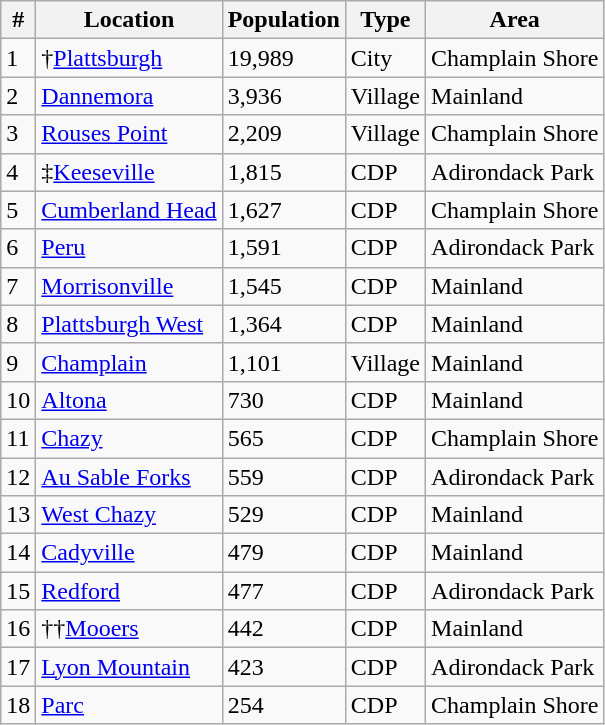<table class="wikitable sortable">
<tr>
<th>#</th>
<th>Location</th>
<th>Population</th>
<th>Type</th>
<th>Area</th>
</tr>
<tr>
<td>1</td>
<td>†<a href='#'>Plattsburgh</a></td>
<td>19,989</td>
<td>City</td>
<td>Champlain Shore</td>
</tr>
<tr>
<td>2</td>
<td><a href='#'>Dannemora</a></td>
<td>3,936</td>
<td>Village</td>
<td>Mainland</td>
</tr>
<tr>
<td>3</td>
<td><a href='#'>Rouses Point</a></td>
<td>2,209</td>
<td>Village</td>
<td>Champlain Shore</td>
</tr>
<tr>
<td>4</td>
<td>‡<a href='#'>Keeseville</a></td>
<td>1,815</td>
<td>CDP</td>
<td>Adirondack Park</td>
</tr>
<tr>
<td>5</td>
<td><a href='#'>Cumberland Head</a></td>
<td>1,627</td>
<td>CDP</td>
<td>Champlain Shore</td>
</tr>
<tr>
<td>6</td>
<td><a href='#'>Peru</a></td>
<td>1,591</td>
<td>CDP</td>
<td>Adirondack Park</td>
</tr>
<tr>
<td>7</td>
<td><a href='#'>Morrisonville</a></td>
<td>1,545</td>
<td>CDP</td>
<td>Mainland</td>
</tr>
<tr>
<td>8</td>
<td><a href='#'>Plattsburgh West</a></td>
<td>1,364</td>
<td>CDP</td>
<td>Mainland</td>
</tr>
<tr>
<td>9</td>
<td><a href='#'>Champlain</a></td>
<td>1,101</td>
<td>Village</td>
<td>Mainland</td>
</tr>
<tr>
<td>10</td>
<td><a href='#'>Altona</a></td>
<td>730</td>
<td>CDP</td>
<td>Mainland</td>
</tr>
<tr>
<td>11</td>
<td><a href='#'>Chazy</a></td>
<td>565</td>
<td>CDP</td>
<td>Champlain Shore</td>
</tr>
<tr>
<td>12</td>
<td><a href='#'>Au Sable Forks</a></td>
<td>559</td>
<td>CDP</td>
<td>Adirondack Park</td>
</tr>
<tr>
<td>13</td>
<td><a href='#'>West Chazy</a></td>
<td>529</td>
<td>CDP</td>
<td>Mainland</td>
</tr>
<tr>
<td>14</td>
<td><a href='#'>Cadyville</a></td>
<td>479</td>
<td>CDP</td>
<td>Mainland</td>
</tr>
<tr>
<td>15</td>
<td><a href='#'>Redford</a></td>
<td>477</td>
<td>CDP</td>
<td>Adirondack Park</td>
</tr>
<tr>
<td>16</td>
<td>††<a href='#'>Mooers</a></td>
<td>442</td>
<td>CDP</td>
<td>Mainland</td>
</tr>
<tr>
<td>17</td>
<td><a href='#'>Lyon Mountain</a></td>
<td>423</td>
<td>CDP</td>
<td>Adirondack Park</td>
</tr>
<tr>
<td>18</td>
<td><a href='#'>Parc</a></td>
<td>254</td>
<td>CDP</td>
<td>Champlain Shore</td>
</tr>
</table>
